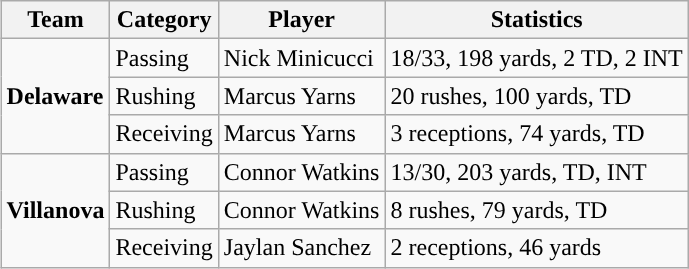<table class="wikitable" style="float: right;">
<tr>
<th>Team</th>
<th>Category</th>
<th>Player</th>
<th>Statistics</th>
</tr>
<tr>
<td rowspan=3><strong>Delaware</strong></td>
<td>Passing</td>
<td>Nick Minicucci</td>
<td>18/33, 198 yards, 2 TD, 2 INT</td>
</tr>
<tr>
<td>Rushing</td>
<td>Marcus Yarns</td>
<td>20 rushes, 100 yards, TD</td>
</tr>
<tr>
<td>Receiving</td>
<td>Marcus Yarns</td>
<td>3 receptions, 74 yards, TD</td>
</tr>
<tr>
<td rowspan=3><strong>Villanova</strong></td>
<td>Passing</td>
<td>Connor Watkins</td>
<td>13/30, 203 yards, TD, INT</td>
</tr>
<tr>
<td>Rushing</td>
<td>Connor Watkins</td>
<td>8 rushes, 79 yards, TD</td>
</tr>
<tr>
<td>Receiving</td>
<td>Jaylan Sanchez</td>
<td>2 receptions, 46 yards</td>
</tr>
</table>
